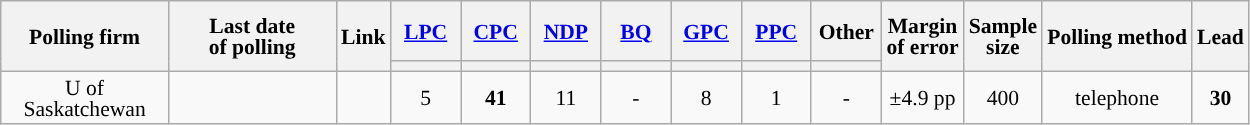<table class="wikitable sortable mw-datatable" style="text-align:center;font-size:90%;line-height:14px;">
<tr style="height:40px;">
<th style="width:105px;" rowspan="2">Polling firm</th>
<th style="width:105px;" rowspan="2">Last date<br>of polling</th>
<th rowspan="2">Link</th>
<th class="unsortable" style="width:40px;"><a href='#'>LPC</a></th>
<th class="unsortable" style="width:40px;"><a href='#'>CPC</a></th>
<th class="unsortable" style="width:40px;"><a href='#'>NDP</a></th>
<th class="unsortable" style="width:40px;"><a href='#'>BQ</a></th>
<th class="unsortable" style="width:40px;"><a href='#'>GPC</a></th>
<th class="unsortable" style="width:40px;"><a href='#'>PPC</a></th>
<th class="unsortable" style="width:40px;">Other</th>
<th rowspan="2">Margin<br>of error</th>
<th rowspan="2">Sample<br>size</th>
<th rowspan="2">Polling method</th>
<th rowspan="2">Lead</th>
</tr>
<tr>
<th style="background:"></th>
<th style="background:"></th>
<th style="background:"></th>
<th style="background:"></th>
<th style="background:"></th>
<th style="background:"></th>
<th style="background:"></th>
</tr>
<tr>
<td>U of Saskatchewan</td>
<td></td>
<td></td>
<td>5</td>
<td><strong>41</strong></td>
<td>11</td>
<td>-</td>
<td>8</td>
<td>1</td>
<td>-</td>
<td>±4.9 pp</td>
<td>400</td>
<td>telephone</td>
<td><strong>30</strong></td>
</tr>
</table>
